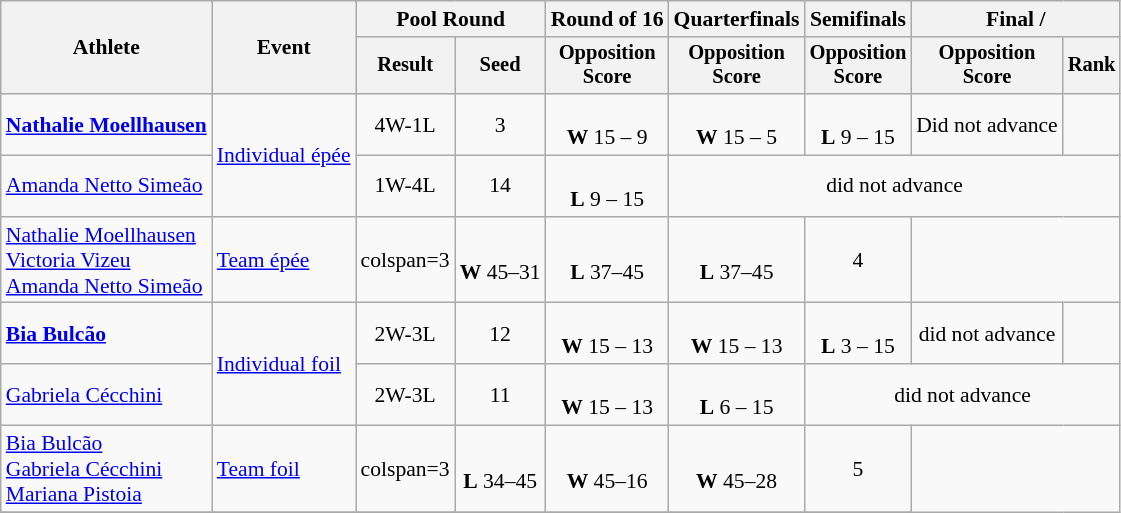<table class=wikitable style="font-size:90%">
<tr>
<th rowspan="2">Athlete</th>
<th rowspan="2">Event</th>
<th colspan=2>Pool Round</th>
<th>Round of 16</th>
<th>Quarterfinals</th>
<th>Semifinals</th>
<th colspan=2>Final / </th>
</tr>
<tr style="font-size:95%">
<th>Result</th>
<th>Seed</th>
<th>Opposition<br>Score</th>
<th>Opposition<br>Score</th>
<th>Opposition<br>Score</th>
<th>Opposition<br>Score</th>
<th>Rank</th>
</tr>
<tr align=center>
<td align=left><strong><a href='#'>Nathalie Moellhausen</a></strong></td>
<td align=left rowspan=2><a href='#'>Individual épée</a></td>
<td>4W-1L</td>
<td>3</td>
<td><br><strong>W</strong> 15 – 9</td>
<td><br><strong>W</strong> 15 – 5</td>
<td><br><strong>L</strong> 9 – 15</td>
<td>Did not advance</td>
<td></td>
</tr>
<tr align=center>
<td align=left><a href='#'>Amanda Netto Simeão</a></td>
<td>1W-4L</td>
<td>14</td>
<td><br><strong>L</strong> 9 – 15</td>
<td align=center colspan=4>did not advance</td>
</tr>
<tr align=center>
<td align=left><a href='#'>Nathalie Moellhausen</a><br><a href='#'>Victoria Vizeu</a><br><a href='#'>Amanda Netto Simeão</a></td>
<td align=left><a href='#'>Team épée</a></td>
<td>colspan=3 </td>
<td><br><strong>W</strong> 45–31</td>
<td><br><strong>L</strong> 37–45</td>
<td><br><strong>L</strong> 37–45</td>
<td>4</td>
</tr>
<tr align=center>
<td align=left><strong><a href='#'>Bia Bulcão</a></strong></td>
<td align=left rowspan=2><a href='#'>Individual foil</a></td>
<td>2W-3L</td>
<td>12</td>
<td><br><strong>W</strong> 15 – 13</td>
<td><br><strong>W</strong> 15 – 13</td>
<td><br><strong>L</strong> 3 – 15</td>
<td align=center colspan=1>did not advance</td>
<td></td>
</tr>
<tr align=center>
<td align=left><a href='#'>Gabriela Cécchini</a></td>
<td>2W-3L</td>
<td>11</td>
<td><br><strong>W</strong> 15 – 13</td>
<td><br><strong>L</strong> 6 – 15</td>
<td align=center colspan=3>did not advance</td>
</tr>
<tr align=center>
<td align=left><a href='#'>Bia Bulcão</a><br><a href='#'>Gabriela Cécchini</a><br><a href='#'>Mariana Pistoia</a></td>
<td align=left><a href='#'>Team foil</a></td>
<td>colspan=3 </td>
<td><br><strong>L</strong> 34–45</td>
<td><br><strong>W</strong> 45–16</td>
<td><br><strong>W</strong> 45–28</td>
<td>5</td>
</tr>
<tr>
</tr>
</table>
